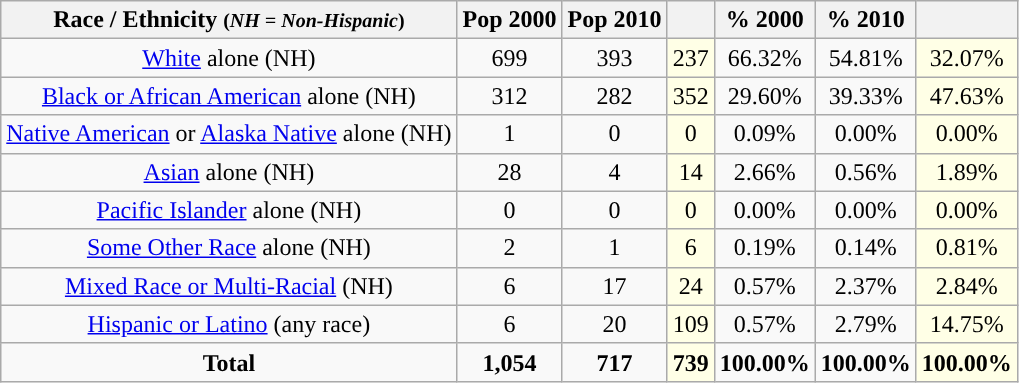<table class="wikitable" style="text-align:center;">
<tr>
<th>Race / Ethnicity <small>(<em>NH = Non-Hispanic</em>)</small></th>
<th>Pop 2000</th>
<th>Pop 2010</th>
<th></th>
<th>% 2000</th>
<th>% 2010</th>
<th></th>
</tr>
<tr>
<td><a href='#'>White</a> alone (NH)</td>
<td>699</td>
<td>393</td>
<td style='background: #ffffe6;'>237</td>
<td>66.32%</td>
<td>54.81%</td>
<td style='background: #ffffe6;'>32.07%</td>
</tr>
<tr>
<td><a href='#'>Black or African American</a> alone (NH)</td>
<td>312</td>
<td>282</td>
<td style='background: #ffffe6;'>352</td>
<td>29.60%</td>
<td>39.33%</td>
<td style='background: #ffffe6;'>47.63%</td>
</tr>
<tr>
<td><a href='#'>Native American</a> or <a href='#'>Alaska Native</a> alone (NH)</td>
<td>1</td>
<td>0</td>
<td style='background: #ffffe6;'>0</td>
<td>0.09%</td>
<td>0.00%</td>
<td style='background: #ffffe6;'>0.00%</td>
</tr>
<tr>
<td><a href='#'>Asian</a> alone (NH)</td>
<td>28</td>
<td>4</td>
<td style='background: #ffffe6;'>14</td>
<td>2.66%</td>
<td>0.56%</td>
<td style='background: #ffffe6;'>1.89%</td>
</tr>
<tr>
<td><a href='#'>Pacific Islander</a> alone (NH)</td>
<td>0</td>
<td>0</td>
<td style='background: #ffffe6;'>0</td>
<td>0.00%</td>
<td>0.00%</td>
<td style='background: #ffffe6;'>0.00%</td>
</tr>
<tr>
<td><a href='#'>Some Other Race</a> alone (NH)</td>
<td>2</td>
<td>1</td>
<td style='background: #ffffe6;'>6</td>
<td>0.19%</td>
<td>0.14%</td>
<td style='background: #ffffe6;'>0.81%</td>
</tr>
<tr>
<td><a href='#'>Mixed Race or Multi-Racial</a> (NH)</td>
<td>6</td>
<td>17</td>
<td style='background: #ffffe6;'>24</td>
<td>0.57%</td>
<td>2.37%</td>
<td style='background: #ffffe6;'>2.84%</td>
</tr>
<tr>
<td><a href='#'>Hispanic or Latino</a> (any race)</td>
<td>6</td>
<td>20</td>
<td style='background: #ffffe6;'>109</td>
<td>0.57%</td>
<td>2.79%</td>
<td style='background: #ffffe6;'>14.75%</td>
</tr>
<tr>
<td><strong>Total</strong></td>
<td><strong>1,054</strong></td>
<td><strong>717</strong></td>
<td style='background: #ffffe6;'><strong>739</strong></td>
<td><strong>100.00%</strong></td>
<td><strong>100.00%</strong></td>
<td style='background: #ffffe6;'><strong>100.00%</strong></td>
</tr>
</table>
